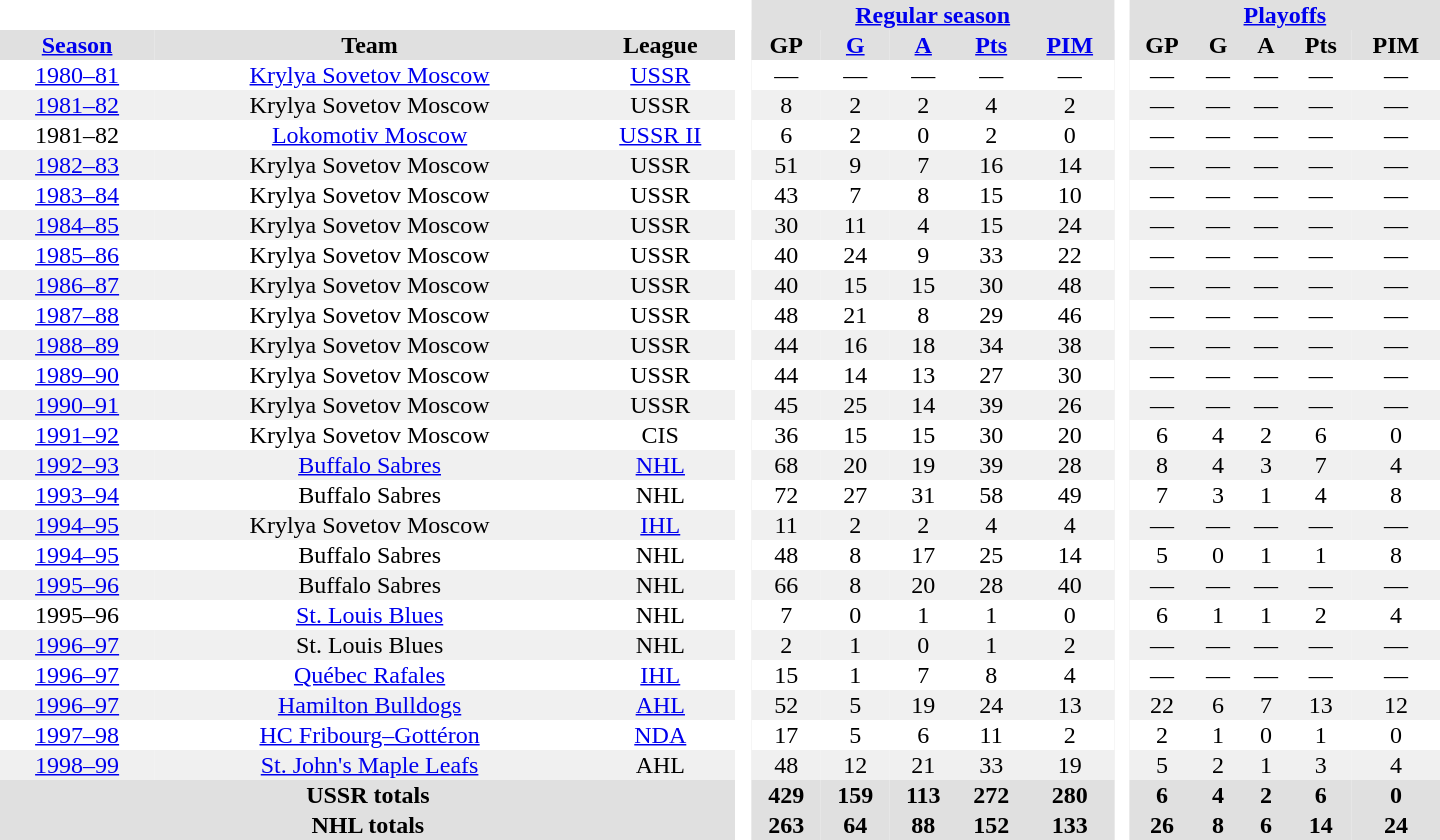<table border="0" cellpadding="1" cellspacing="0" style="text-align:center; width:60em;">
<tr style="background:#e0e0e0;">
<th colspan="3"  bgcolor="#ffffff"> </th>
<th rowspan="99" bgcolor="#ffffff"> </th>
<th colspan="5"><a href='#'>Regular season</a></th>
<th rowspan="99" bgcolor="#ffffff"> </th>
<th colspan="5"><a href='#'>Playoffs</a></th>
</tr>
<tr style="background:#e0e0e0;">
<th><a href='#'>Season</a></th>
<th>Team</th>
<th>League</th>
<th>GP</th>
<th><a href='#'>G</a></th>
<th><a href='#'>A</a></th>
<th><a href='#'>Pts</a></th>
<th><a href='#'>PIM</a></th>
<th>GP</th>
<th>G</th>
<th>A</th>
<th>Pts</th>
<th>PIM</th>
</tr>
<tr>
<td><a href='#'>1980–81</a></td>
<td><a href='#'>Krylya Sovetov Moscow</a></td>
<td><a href='#'>USSR</a></td>
<td>—</td>
<td>—</td>
<td>—</td>
<td>—</td>
<td>—</td>
<td>—</td>
<td>—</td>
<td>—</td>
<td>—</td>
<td>—</td>
</tr>
<tr bgcolor="#f0f0f0">
<td><a href='#'>1981–82</a></td>
<td>Krylya Sovetov Moscow</td>
<td>USSR</td>
<td>8</td>
<td>2</td>
<td>2</td>
<td>4</td>
<td>2</td>
<td>—</td>
<td>—</td>
<td>—</td>
<td>—</td>
<td>—</td>
</tr>
<tr>
<td>1981–82</td>
<td><a href='#'>Lokomotiv Moscow</a></td>
<td><a href='#'>USSR II</a></td>
<td>6</td>
<td>2</td>
<td>0</td>
<td>2</td>
<td>0</td>
<td>—</td>
<td>—</td>
<td>—</td>
<td>—</td>
<td>—</td>
</tr>
<tr bgcolor="#f0f0f0">
<td><a href='#'>1982–83</a></td>
<td>Krylya Sovetov Moscow</td>
<td>USSR</td>
<td>51</td>
<td>9</td>
<td>7</td>
<td>16</td>
<td>14</td>
<td>—</td>
<td>—</td>
<td>—</td>
<td>—</td>
<td>—</td>
</tr>
<tr>
<td><a href='#'>1983–84</a></td>
<td>Krylya Sovetov Moscow</td>
<td>USSR</td>
<td>43</td>
<td>7</td>
<td>8</td>
<td>15</td>
<td>10</td>
<td>—</td>
<td>—</td>
<td>—</td>
<td>—</td>
<td>—</td>
</tr>
<tr bgcolor="#f0f0f0">
<td><a href='#'>1984–85</a></td>
<td>Krylya Sovetov Moscow</td>
<td>USSR</td>
<td>30</td>
<td>11</td>
<td>4</td>
<td>15</td>
<td>24</td>
<td>—</td>
<td>—</td>
<td>—</td>
<td>—</td>
<td>—</td>
</tr>
<tr>
<td><a href='#'>1985–86</a></td>
<td>Krylya Sovetov Moscow</td>
<td>USSR</td>
<td>40</td>
<td>24</td>
<td>9</td>
<td>33</td>
<td>22</td>
<td>—</td>
<td>—</td>
<td>—</td>
<td>—</td>
<td>—</td>
</tr>
<tr bgcolor="#f0f0f0">
<td><a href='#'>1986–87</a></td>
<td>Krylya Sovetov Moscow</td>
<td>USSR</td>
<td>40</td>
<td>15</td>
<td>15</td>
<td>30</td>
<td>48</td>
<td>—</td>
<td>—</td>
<td>—</td>
<td>—</td>
<td>—</td>
</tr>
<tr>
<td><a href='#'>1987–88</a></td>
<td>Krylya Sovetov Moscow</td>
<td>USSR</td>
<td>48</td>
<td>21</td>
<td>8</td>
<td>29</td>
<td>46</td>
<td>—</td>
<td>—</td>
<td>—</td>
<td>—</td>
<td>—</td>
</tr>
<tr bgcolor="#f0f0f0">
<td><a href='#'>1988–89</a></td>
<td>Krylya Sovetov Moscow</td>
<td>USSR</td>
<td>44</td>
<td>16</td>
<td>18</td>
<td>34</td>
<td>38</td>
<td>—</td>
<td>—</td>
<td>—</td>
<td>—</td>
<td>—</td>
</tr>
<tr>
<td><a href='#'>1989–90</a></td>
<td>Krylya Sovetov Moscow</td>
<td>USSR</td>
<td>44</td>
<td>14</td>
<td>13</td>
<td>27</td>
<td>30</td>
<td>—</td>
<td>—</td>
<td>—</td>
<td>—</td>
<td>—</td>
</tr>
<tr bgcolor="#f0f0f0">
<td><a href='#'>1990–91</a></td>
<td>Krylya Sovetov Moscow</td>
<td>USSR</td>
<td>45</td>
<td>25</td>
<td>14</td>
<td>39</td>
<td>26</td>
<td>—</td>
<td>—</td>
<td>—</td>
<td>—</td>
<td>—</td>
</tr>
<tr>
<td><a href='#'>1991–92</a></td>
<td>Krylya Sovetov Moscow</td>
<td>CIS</td>
<td>36</td>
<td>15</td>
<td>15</td>
<td>30</td>
<td>20</td>
<td>6</td>
<td>4</td>
<td>2</td>
<td>6</td>
<td>0</td>
</tr>
<tr bgcolor="#f0f0f0">
<td><a href='#'>1992–93</a></td>
<td><a href='#'>Buffalo Sabres</a></td>
<td><a href='#'>NHL</a></td>
<td>68</td>
<td>20</td>
<td>19</td>
<td>39</td>
<td>28</td>
<td>8</td>
<td>4</td>
<td>3</td>
<td>7</td>
<td>4</td>
</tr>
<tr>
<td><a href='#'>1993–94</a></td>
<td>Buffalo Sabres</td>
<td>NHL</td>
<td>72</td>
<td>27</td>
<td>31</td>
<td>58</td>
<td>49</td>
<td>7</td>
<td>3</td>
<td>1</td>
<td>4</td>
<td>8</td>
</tr>
<tr bgcolor="#f0f0f0">
<td><a href='#'>1994–95</a></td>
<td>Krylya Sovetov Moscow</td>
<td><a href='#'>IHL</a></td>
<td>11</td>
<td>2</td>
<td>2</td>
<td>4</td>
<td>4</td>
<td>—</td>
<td>—</td>
<td>—</td>
<td>—</td>
<td>—</td>
</tr>
<tr>
<td><a href='#'>1994–95</a></td>
<td>Buffalo Sabres</td>
<td>NHL</td>
<td>48</td>
<td>8</td>
<td>17</td>
<td>25</td>
<td>14</td>
<td>5</td>
<td>0</td>
<td>1</td>
<td>1</td>
<td>8</td>
</tr>
<tr bgcolor="#f0f0f0">
<td><a href='#'>1995–96</a></td>
<td>Buffalo Sabres</td>
<td>NHL</td>
<td>66</td>
<td>8</td>
<td>20</td>
<td>28</td>
<td>40</td>
<td>—</td>
<td>—</td>
<td>—</td>
<td>—</td>
<td>—</td>
</tr>
<tr>
<td>1995–96</td>
<td><a href='#'>St. Louis Blues</a></td>
<td>NHL</td>
<td>7</td>
<td>0</td>
<td>1</td>
<td>1</td>
<td>0</td>
<td>6</td>
<td>1</td>
<td>1</td>
<td>2</td>
<td>4</td>
</tr>
<tr bgcolor="#f0f0f0">
<td><a href='#'>1996–97</a></td>
<td>St. Louis Blues</td>
<td>NHL</td>
<td>2</td>
<td>1</td>
<td>0</td>
<td>1</td>
<td>2</td>
<td>—</td>
<td>—</td>
<td>—</td>
<td>—</td>
<td>—</td>
</tr>
<tr>
<td><a href='#'>1996–97</a></td>
<td><a href='#'>Québec Rafales</a></td>
<td><a href='#'>IHL</a></td>
<td>15</td>
<td>1</td>
<td>7</td>
<td>8</td>
<td>4</td>
<td>—</td>
<td>—</td>
<td>—</td>
<td>—</td>
<td>—</td>
</tr>
<tr bgcolor="#f0f0f0">
<td><a href='#'>1996–97</a></td>
<td><a href='#'>Hamilton Bulldogs</a></td>
<td><a href='#'>AHL</a></td>
<td>52</td>
<td>5</td>
<td>19</td>
<td>24</td>
<td>13</td>
<td>22</td>
<td>6</td>
<td>7</td>
<td>13</td>
<td>12</td>
</tr>
<tr>
<td><a href='#'>1997–98</a></td>
<td><a href='#'>HC Fribourg–Gottéron</a></td>
<td><a href='#'>NDA</a></td>
<td>17</td>
<td>5</td>
<td>6</td>
<td>11</td>
<td>2</td>
<td>2</td>
<td>1</td>
<td>0</td>
<td>1</td>
<td>0</td>
</tr>
<tr bgcolor="#f0f0f0">
<td><a href='#'>1998–99</a></td>
<td><a href='#'>St. John's Maple Leafs</a></td>
<td>AHL</td>
<td>48</td>
<td>12</td>
<td>21</td>
<td>33</td>
<td>19</td>
<td>5</td>
<td>2</td>
<td>1</td>
<td>3</td>
<td>4</td>
</tr>
<tr bgcolor="#e0e0e0">
<th colspan="3">USSR totals</th>
<th>429</th>
<th>159</th>
<th>113</th>
<th>272</th>
<th>280</th>
<th>6</th>
<th>4</th>
<th>2</th>
<th>6</th>
<th>0</th>
</tr>
<tr bgcolor="#e0e0e0">
<th colspan="3">NHL totals</th>
<th>263</th>
<th>64</th>
<th>88</th>
<th>152</th>
<th>133</th>
<th>26</th>
<th>8</th>
<th>6</th>
<th>14</th>
<th>24</th>
</tr>
</table>
